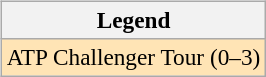<table>
<tr valign=top>
<td><br><table class=wikitable style=font-size:97%>
<tr>
<th>Legend</th>
</tr>
<tr bgcolor=moccasin>
<td>ATP Challenger Tour (0–3)</td>
</tr>
</table>
</td>
<td></td>
</tr>
</table>
